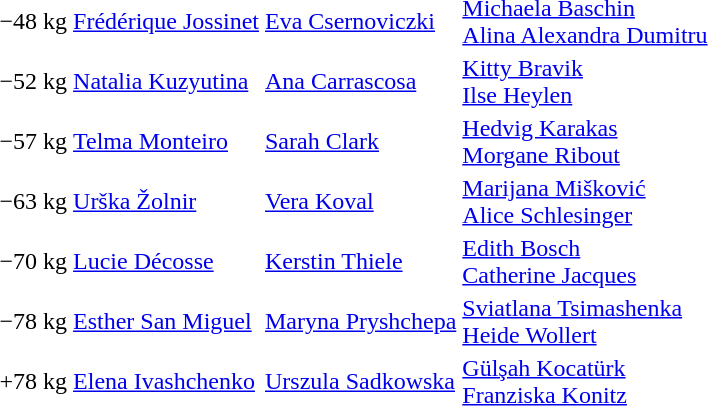<table>
<tr>
<td>−48 kg</td>
<td> <a href='#'>Frédérique Jossinet</a></td>
<td> <a href='#'>Eva Csernoviczki</a></td>
<td> <a href='#'>Michaela Baschin</a><br> <a href='#'>Alina Alexandra Dumitru</a></td>
</tr>
<tr>
<td>−52 kg</td>
<td> <a href='#'>Natalia Kuzyutina</a></td>
<td> <a href='#'>Ana Carrascosa</a></td>
<td> <a href='#'>Kitty Bravik</a><br> <a href='#'>Ilse Heylen</a></td>
</tr>
<tr>
<td>−57 kg</td>
<td> <a href='#'>Telma Monteiro</a></td>
<td> <a href='#'>Sarah Clark</a></td>
<td> <a href='#'>Hedvig Karakas</a><br> <a href='#'>Morgane Ribout</a></td>
</tr>
<tr>
<td>−63 kg</td>
<td> <a href='#'>Urška Žolnir</a></td>
<td> <a href='#'>Vera Koval</a></td>
<td> <a href='#'>Marijana Mišković</a><br> <a href='#'>Alice Schlesinger</a></td>
</tr>
<tr>
<td>−70 kg</td>
<td> <a href='#'>Lucie Décosse</a></td>
<td> <a href='#'>Kerstin Thiele</a></td>
<td> <a href='#'>Edith Bosch</a><br> <a href='#'>Catherine Jacques</a></td>
</tr>
<tr>
<td>−78 kg</td>
<td> <a href='#'>Esther San Miguel</a></td>
<td> <a href='#'>Maryna Pryshchepa</a></td>
<td> <a href='#'>Sviatlana Tsimashenka</a><br> <a href='#'>Heide Wollert</a></td>
</tr>
<tr>
<td>+78 kg</td>
<td> <a href='#'>Elena Ivashchenko</a></td>
<td> <a href='#'>Urszula Sadkowska</a></td>
<td> <a href='#'>Gülşah Kocatürk</a><br> <a href='#'>Franziska Konitz</a></td>
</tr>
</table>
